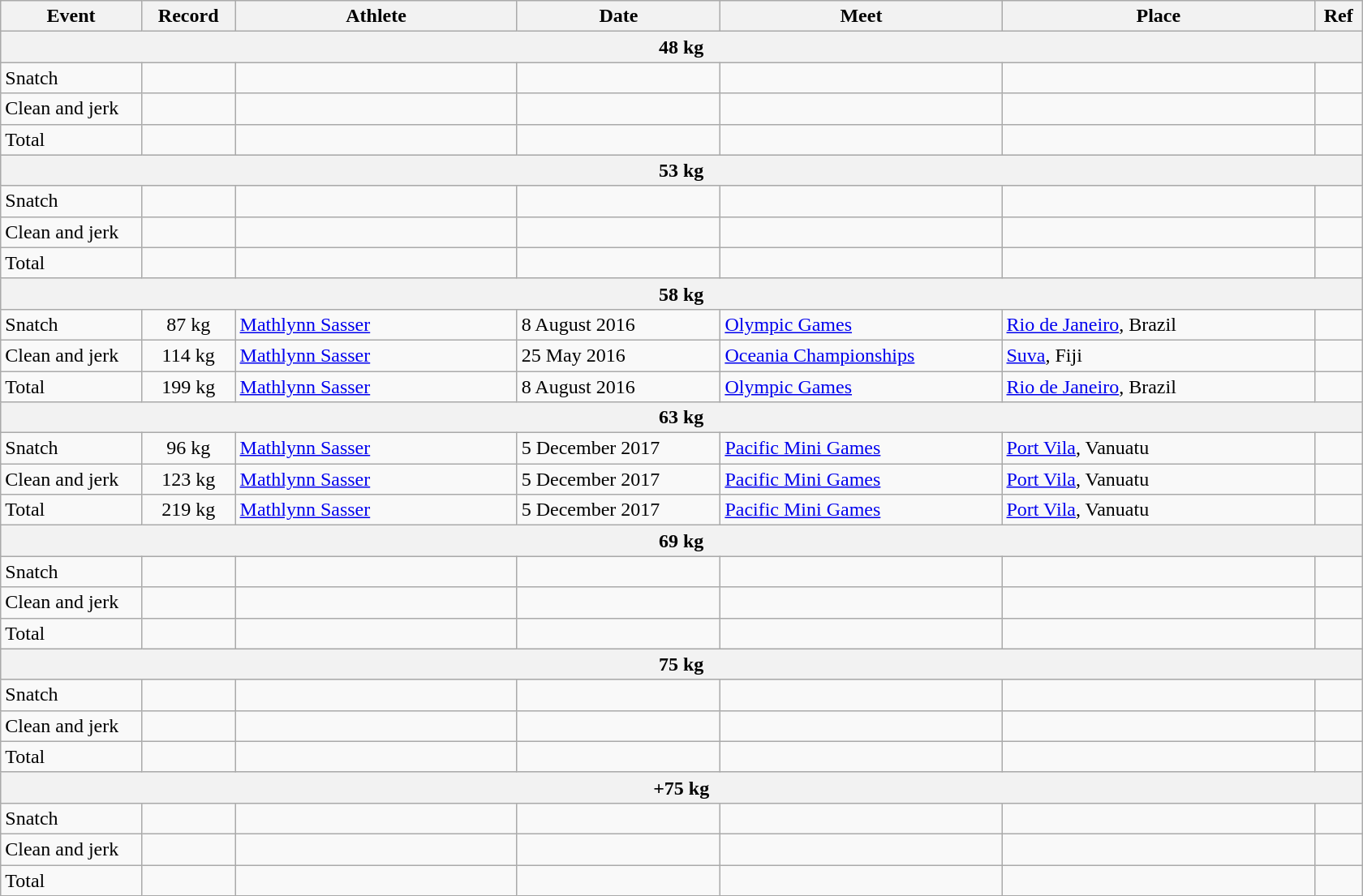<table class="wikitable">
<tr>
<th width=9%>Event</th>
<th width=6%>Record</th>
<th width=18%>Athlete</th>
<th width=13%>Date</th>
<th width=18%>Meet</th>
<th width=20%>Place</th>
<th width=3%>Ref</th>
</tr>
<tr bgcolor="#DDDDDD">
<th colspan="8">48 kg</th>
</tr>
<tr>
<td>Snatch</td>
<td></td>
<td></td>
<td></td>
<td></td>
<td></td>
<td></td>
</tr>
<tr>
<td>Clean and jerk</td>
<td></td>
<td></td>
<td></td>
<td></td>
<td></td>
<td></td>
</tr>
<tr>
<td>Total</td>
<td></td>
<td></td>
<td></td>
<td></td>
<td></td>
<td></td>
</tr>
<tr bgcolor="#DDDDDD">
<th colspan="8">53 kg</th>
</tr>
<tr>
<td>Snatch</td>
<td></td>
<td></td>
<td></td>
<td></td>
<td></td>
<td></td>
</tr>
<tr>
<td>Clean and jerk</td>
<td></td>
<td></td>
<td></td>
<td></td>
<td></td>
<td></td>
</tr>
<tr>
<td>Total</td>
<td></td>
<td></td>
<td></td>
<td></td>
<td></td>
<td></td>
</tr>
<tr bgcolor="#DDDDDD">
<th colspan="8">58 kg</th>
</tr>
<tr>
<td>Snatch</td>
<td align="center">87 kg</td>
<td><a href='#'>Mathlynn Sasser</a></td>
<td>8 August 2016</td>
<td><a href='#'>Olympic Games</a></td>
<td><a href='#'>Rio de Janeiro</a>, Brazil</td>
<td></td>
</tr>
<tr>
<td>Clean and jerk</td>
<td align="center">114 kg</td>
<td><a href='#'>Mathlynn Sasser</a></td>
<td>25 May 2016</td>
<td><a href='#'>Oceania Championships</a></td>
<td><a href='#'>Suva</a>, Fiji</td>
<td></td>
</tr>
<tr>
<td>Total</td>
<td align="center">199 kg</td>
<td><a href='#'>Mathlynn Sasser</a></td>
<td>8 August 2016</td>
<td><a href='#'>Olympic Games</a></td>
<td><a href='#'>Rio de Janeiro</a>, Brazil</td>
<td></td>
</tr>
<tr bgcolor="#DDDDDD">
<th colspan="8">63 kg</th>
</tr>
<tr>
<td>Snatch</td>
<td align="center">96 kg</td>
<td><a href='#'>Mathlynn Sasser</a></td>
<td>5 December 2017</td>
<td><a href='#'>Pacific Mini Games</a></td>
<td><a href='#'>Port Vila</a>, Vanuatu</td>
<td></td>
</tr>
<tr>
<td>Clean and jerk</td>
<td align="center">123 kg</td>
<td><a href='#'>Mathlynn Sasser</a></td>
<td>5 December 2017</td>
<td><a href='#'>Pacific Mini Games</a></td>
<td><a href='#'>Port Vila</a>, Vanuatu</td>
<td></td>
</tr>
<tr>
<td>Total</td>
<td align="center">219 kg</td>
<td><a href='#'>Mathlynn Sasser</a></td>
<td>5 December 2017</td>
<td><a href='#'>Pacific Mini Games</a></td>
<td><a href='#'>Port Vila</a>, Vanuatu</td>
<td></td>
</tr>
<tr bgcolor="#DDDDDD">
<th colspan="8">69 kg</th>
</tr>
<tr>
<td>Snatch</td>
<td align="center"></td>
<td></td>
<td></td>
<td></td>
<td></td>
<td></td>
</tr>
<tr>
<td>Clean and jerk</td>
<td align="center"></td>
<td></td>
<td></td>
<td></td>
<td></td>
<td></td>
</tr>
<tr>
<td>Total</td>
<td align="center"></td>
<td></td>
<td></td>
<td></td>
<td></td>
<td></td>
</tr>
<tr bgcolor="#DDDDDD">
<th colspan="8">75 kg</th>
</tr>
<tr>
<td>Snatch</td>
<td></td>
<td></td>
<td></td>
<td></td>
<td></td>
<td></td>
</tr>
<tr>
<td>Clean and jerk</td>
<td></td>
<td></td>
<td></td>
<td></td>
<td></td>
<td></td>
</tr>
<tr>
<td>Total</td>
<td></td>
<td></td>
<td></td>
<td></td>
<td></td>
<td></td>
</tr>
<tr bgcolor="#DDDDDD">
<th colspan="8">+75 kg</th>
</tr>
<tr>
<td>Snatch</td>
<td></td>
<td></td>
<td></td>
<td></td>
<td></td>
<td></td>
</tr>
<tr>
<td>Clean and jerk</td>
<td align="center"></td>
<td></td>
<td></td>
<td></td>
<td></td>
<td></td>
</tr>
<tr>
<td>Total</td>
<td align="center"></td>
<td></td>
<td></td>
<td></td>
<td></td>
<td></td>
</tr>
</table>
